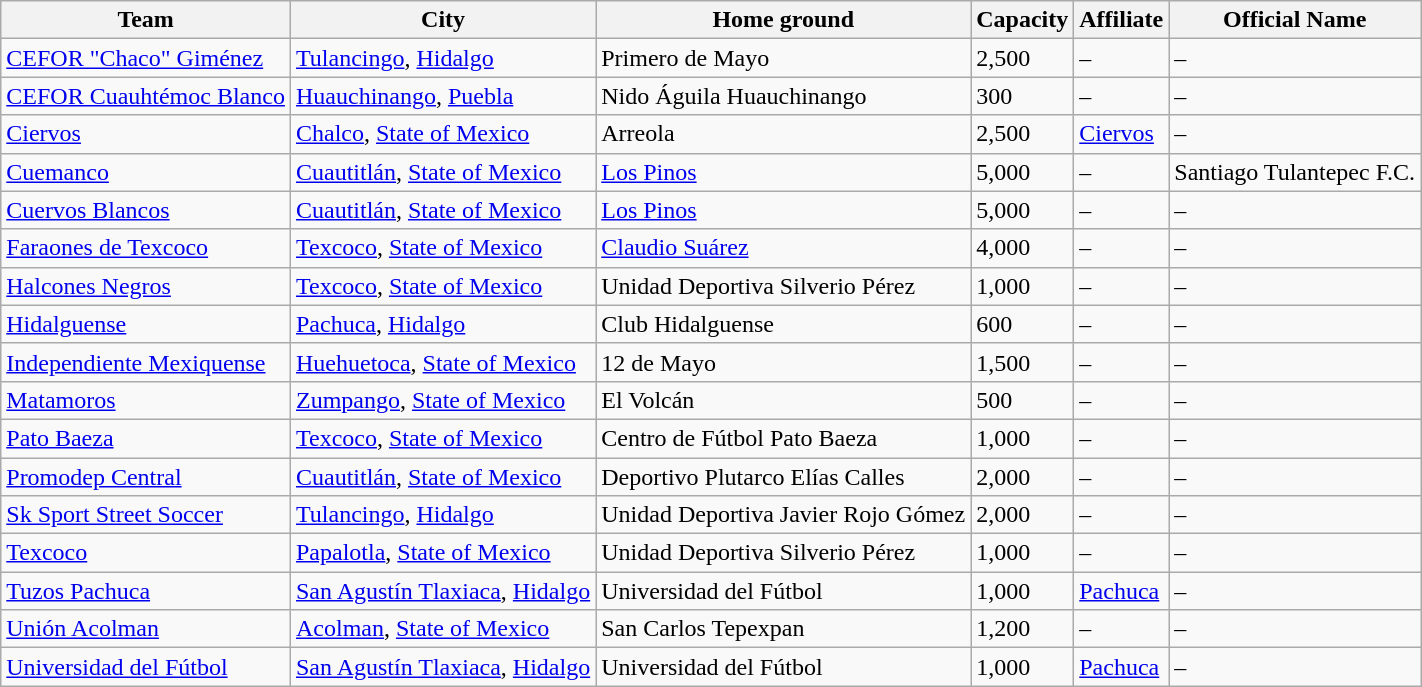<table class="wikitable sortable">
<tr>
<th>Team</th>
<th>City</th>
<th>Home ground</th>
<th>Capacity</th>
<th>Affiliate</th>
<th>Official Name</th>
</tr>
<tr>
<td><a href='#'>CEFOR "Chaco" Giménez</a></td>
<td><a href='#'>Tulancingo</a>, <a href='#'>Hidalgo</a></td>
<td>Primero de Mayo</td>
<td>2,500</td>
<td>–</td>
<td>–</td>
</tr>
<tr>
<td><a href='#'>CEFOR Cuauhtémoc Blanco</a></td>
<td><a href='#'>Huauchinango</a>, <a href='#'>Puebla</a></td>
<td>Nido Águila Huauchinango</td>
<td>300</td>
<td>–</td>
<td>–</td>
</tr>
<tr>
<td><a href='#'>Ciervos</a></td>
<td><a href='#'>Chalco</a>, <a href='#'>State of Mexico</a></td>
<td>Arreola</td>
<td>2,500</td>
<td><a href='#'>Ciervos</a></td>
<td>–</td>
</tr>
<tr>
<td><a href='#'>Cuemanco</a></td>
<td><a href='#'>Cuautitlán</a>, <a href='#'>State of Mexico</a></td>
<td><a href='#'>Los Pinos</a></td>
<td>5,000</td>
<td>–</td>
<td>Santiago Tulantepec F.C.</td>
</tr>
<tr>
<td><a href='#'>Cuervos Blancos</a></td>
<td><a href='#'>Cuautitlán</a>, <a href='#'>State of Mexico</a></td>
<td><a href='#'>Los Pinos</a></td>
<td>5,000</td>
<td>–</td>
<td>–</td>
</tr>
<tr>
<td><a href='#'>Faraones de Texcoco</a></td>
<td><a href='#'>Texcoco</a>, <a href='#'>State of Mexico</a></td>
<td><a href='#'>Claudio Suárez</a></td>
<td>4,000</td>
<td>–</td>
<td>–</td>
</tr>
<tr>
<td><a href='#'>Halcones Negros</a></td>
<td><a href='#'>Texcoco</a>, <a href='#'>State of Mexico</a></td>
<td>Unidad Deportiva Silverio Pérez</td>
<td>1,000</td>
<td>–</td>
<td>–</td>
</tr>
<tr>
<td><a href='#'>Hidalguense</a></td>
<td><a href='#'>Pachuca</a>, <a href='#'>Hidalgo</a></td>
<td>Club Hidalguense</td>
<td>600</td>
<td>–</td>
<td>–</td>
</tr>
<tr>
<td><a href='#'>Independiente Mexiquense</a></td>
<td><a href='#'>Huehuetoca</a>, <a href='#'>State of Mexico</a></td>
<td>12 de Mayo</td>
<td>1,500</td>
<td>–</td>
<td>–</td>
</tr>
<tr>
<td><a href='#'>Matamoros</a></td>
<td><a href='#'>Zumpango</a>, <a href='#'>State of Mexico</a></td>
<td>El Volcán</td>
<td>500</td>
<td>–</td>
<td>–</td>
</tr>
<tr>
<td><a href='#'>Pato Baeza</a></td>
<td><a href='#'>Texcoco</a>, <a href='#'>State of Mexico</a></td>
<td>Centro de Fútbol Pato Baeza</td>
<td>1,000</td>
<td>–</td>
<td>–</td>
</tr>
<tr>
<td><a href='#'>Promodep Central</a></td>
<td><a href='#'>Cuautitlán</a>, <a href='#'>State of Mexico</a></td>
<td>Deportivo Plutarco Elías Calles</td>
<td>2,000</td>
<td>–</td>
<td>–</td>
</tr>
<tr>
<td><a href='#'>Sk Sport Street Soccer</a></td>
<td><a href='#'>Tulancingo</a>, <a href='#'>Hidalgo</a></td>
<td>Unidad Deportiva Javier Rojo Gómez</td>
<td>2,000</td>
<td>–</td>
<td>–</td>
</tr>
<tr>
<td><a href='#'>Texcoco</a></td>
<td><a href='#'>Papalotla</a>, <a href='#'>State of Mexico</a></td>
<td>Unidad Deportiva Silverio Pérez</td>
<td>1,000</td>
<td>–</td>
<td>–</td>
</tr>
<tr>
<td><a href='#'>Tuzos Pachuca</a></td>
<td><a href='#'>San Agustín Tlaxiaca</a>, <a href='#'>Hidalgo</a></td>
<td>Universidad del Fútbol</td>
<td>1,000</td>
<td><a href='#'>Pachuca</a></td>
<td>–</td>
</tr>
<tr>
<td><a href='#'>Unión Acolman</a></td>
<td><a href='#'>Acolman</a>, <a href='#'>State of Mexico</a></td>
<td>San Carlos Tepexpan</td>
<td>1,200</td>
<td>–</td>
<td>–</td>
</tr>
<tr>
<td><a href='#'>Universidad del Fútbol</a></td>
<td><a href='#'>San Agustín Tlaxiaca</a>, <a href='#'>Hidalgo</a></td>
<td>Universidad del Fútbol</td>
<td>1,000</td>
<td><a href='#'>Pachuca</a></td>
<td>–</td>
</tr>
</table>
